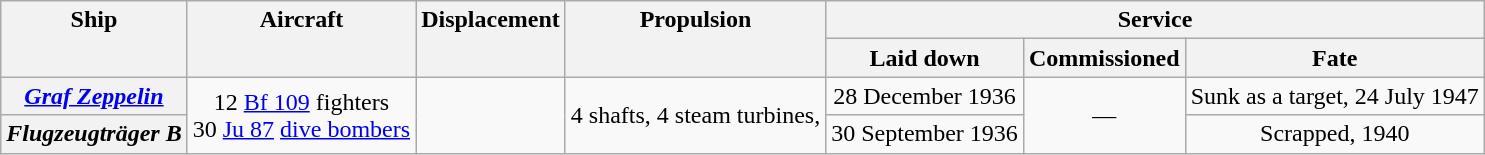<table class="wikitable plainrowheaders" style="text-align: center;">
<tr valign="top">
<th scope="col" rowspan="2">Ship</th>
<th scope="col" rowspan="2">Aircraft</th>
<th scope="col" rowspan="2">Displacement</th>
<th scope="col" rowspan="2">Propulsion</th>
<th scope="col" colspan="3">Service</th>
</tr>
<tr valign="top">
<th scope="col">Laid down</th>
<th scope="col">Commissioned</th>
<th scope="col">Fate</th>
</tr>
<tr valign="center">
<th scope="row"><a href='#'><em>Graf Zeppelin</em></a></th>
<td rowspan="2">12 <a href='#'>Bf 109</a> fighters<br>30 <a href='#'>Ju 87</a> <a href='#'>dive bombers</a></td>
<td rowspan="2"></td>
<td rowspan="2">4 shafts, 4 steam turbines, </td>
<td>28 December 1936</td>
<td rowspan="2">—</td>
<td>Sunk as a target, 24 July 1947</td>
</tr>
<tr valign="center">
<th scope="row"><em>Flugzeugträger B</em></th>
<td>30 September 1936</td>
<td>Scrapped, 1940</td>
</tr>
</table>
